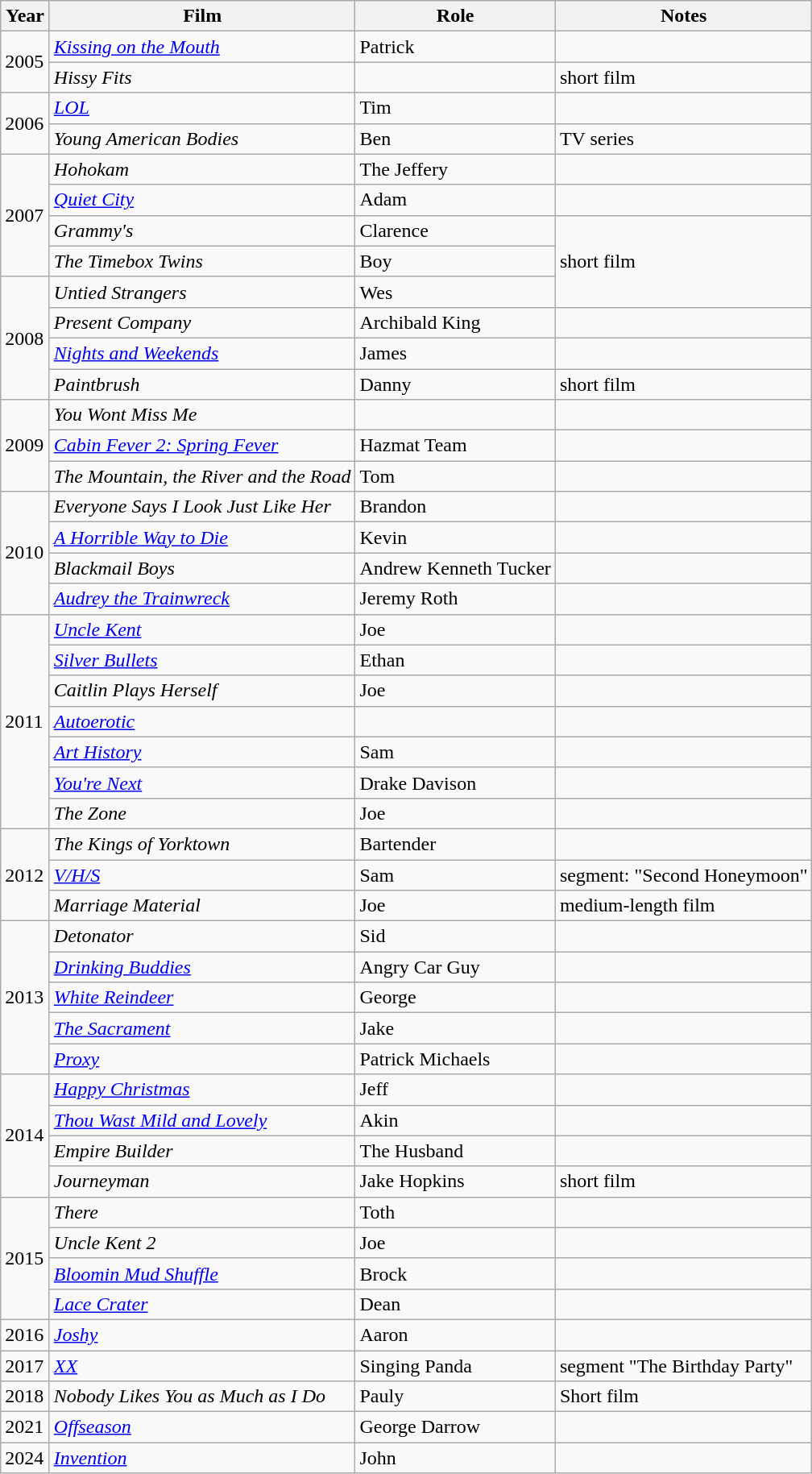<table class="wikitable sortable" style="text-align:left">
<tr>
<th style="width:33px;">Year</th>
<th>Film</th>
<th>Role</th>
<th>Notes</th>
</tr>
<tr>
<td rowspan=2>2005</td>
<td style="text-align:left;"><em><a href='#'>Kissing on the Mouth</a></em></td>
<td>Patrick</td>
<td></td>
</tr>
<tr>
<td><em>Hissy Fits</em></td>
<td></td>
<td>short film</td>
</tr>
<tr>
<td rowspan=2>2006</td>
<td style="text-align:left;"><em><a href='#'>LOL</a> </em></td>
<td>Tim</td>
<td></td>
</tr>
<tr>
<td style="text-align:left;"><em>Young American Bodies</em></td>
<td>Ben</td>
<td>TV series</td>
</tr>
<tr>
<td rowspan=4>2007</td>
<td style="text-align:left;"><em>Hohokam</em></td>
<td>The Jeffery</td>
<td></td>
</tr>
<tr>
<td style="text-align:left;"><em><a href='#'>Quiet City</a></em></td>
<td>Adam</td>
<td></td>
</tr>
<tr>
<td style="text-align:left;"><em>Grammy's</em></td>
<td>Clarence</td>
<td rowspan=3>short film</td>
</tr>
<tr>
<td style="text-align:left;"><em>The Timebox Twins</em></td>
<td>Boy</td>
</tr>
<tr>
<td rowspan=4>2008</td>
<td style="text-align:left;"><em>Untied Strangers</em></td>
<td>Wes</td>
</tr>
<tr>
<td style="text-align:left;"><em>Present Company</em></td>
<td>Archibald King</td>
<td></td>
</tr>
<tr>
<td style="text-align:left;"><em><a href='#'>Nights and Weekends</a></em></td>
<td>James</td>
<td></td>
</tr>
<tr>
<td style="text-align:left;"><em>Paintbrush</em></td>
<td>Danny</td>
<td>short film</td>
</tr>
<tr>
<td rowspan=3>2009</td>
<td style="text-align:left;"><em>You Wont Miss Me</em></td>
<td></td>
<td></td>
</tr>
<tr>
<td style="text-align:left;"><em><a href='#'>Cabin Fever 2: Spring Fever</a></em></td>
<td>Hazmat Team</td>
<td></td>
</tr>
<tr>
<td style="text-align:left;"><em>The Mountain, the River and the Road</em></td>
<td>Tom</td>
<td></td>
</tr>
<tr>
<td rowspan=4>2010</td>
<td style="text-align:left;"><em>Everyone Says I Look Just Like Her</em></td>
<td>Brandon</td>
<td></td>
</tr>
<tr>
<td style="text-align:left;"><em><a href='#'>A Horrible Way to Die</a></em></td>
<td>Kevin</td>
<td></td>
</tr>
<tr>
<td style="text-align:left;"><em>Blackmail Boys</em></td>
<td>Andrew Kenneth Tucker</td>
<td></td>
</tr>
<tr>
<td style="text-align:left;"><em><a href='#'>Audrey the Trainwreck</a></em></td>
<td>Jeremy Roth</td>
<td></td>
</tr>
<tr>
<td rowspan=7>2011</td>
<td style="text-align:left;"><em><a href='#'>Uncle Kent</a></em></td>
<td>Joe</td>
<td></td>
</tr>
<tr>
<td style="text-align:left;"><em><a href='#'>Silver Bullets</a></em></td>
<td>Ethan</td>
<td></td>
</tr>
<tr>
<td style="text-align:left;"><em>Caitlin Plays Herself</em></td>
<td>Joe</td>
<td></td>
</tr>
<tr>
<td style="text-align:left;"><em><a href='#'>Autoerotic</a></em></td>
<td></td>
<td></td>
</tr>
<tr>
<td style="text-align:left;"><em><a href='#'>Art History</a></em></td>
<td>Sam</td>
<td></td>
</tr>
<tr>
<td style="text-align:left;"><em><a href='#'>You're Next</a></em></td>
<td>Drake Davison</td>
<td></td>
</tr>
<tr>
<td style="text-align:left;"><em>The Zone</em></td>
<td>Joe</td>
<td></td>
</tr>
<tr>
<td rowspan=3>2012</td>
<td style="text-align:left;"><em>The Kings of Yorktown</em></td>
<td>Bartender</td>
<td></td>
</tr>
<tr>
<td style="text-align:left;"><em><a href='#'>V/H/S</a></em></td>
<td>Sam</td>
<td>segment: "Second Honeymoon"</td>
</tr>
<tr>
<td style="text-align:left;"><em>Marriage Material</em></td>
<td>Joe</td>
<td>medium-length film</td>
</tr>
<tr>
<td rowspan=5>2013</td>
<td style="text-align:left;"><em>Detonator</em></td>
<td>Sid</td>
<td></td>
</tr>
<tr>
<td style="text-align:left;"><em><a href='#'>Drinking Buddies</a></em></td>
<td>Angry Car Guy</td>
<td></td>
</tr>
<tr>
<td style="text-align:left;"><em><a href='#'>White Reindeer</a></em></td>
<td>George</td>
<td></td>
</tr>
<tr>
<td style="text-align:left;"><em><a href='#'>The Sacrament</a></em></td>
<td>Jake</td>
<td></td>
</tr>
<tr>
<td style="text-align:left;"><em><a href='#'>Proxy</a></em></td>
<td>Patrick Michaels</td>
<td></td>
</tr>
<tr>
<td rowspan=4>2014</td>
<td><em><a href='#'>Happy Christmas</a></em></td>
<td>Jeff</td>
<td></td>
</tr>
<tr>
<td style="text-align:left;"><em><a href='#'>Thou Wast Mild and Lovely</a></em></td>
<td>Akin</td>
<td></td>
</tr>
<tr>
<td><em>Empire Builder</em></td>
<td>The Husband</td>
<td></td>
</tr>
<tr>
<td><em>Journeyman</em></td>
<td>Jake Hopkins</td>
<td>short film</td>
</tr>
<tr>
<td rowspan=4>2015</td>
<td><em>There</em></td>
<td>Toth</td>
<td></td>
</tr>
<tr>
<td><em>Uncle Kent 2</em></td>
<td>Joe</td>
<td></td>
</tr>
<tr>
<td><em><a href='#'>Bloomin Mud Shuffle</a></em></td>
<td>Brock</td>
<td></td>
</tr>
<tr>
<td><em><a href='#'>Lace Crater</a></em></td>
<td>Dean</td>
<td></td>
</tr>
<tr>
<td>2016</td>
<td><em><a href='#'>Joshy</a></em></td>
<td>Aaron</td>
<td></td>
</tr>
<tr>
<td>2017</td>
<td><a href='#'><em>XX</em></a></td>
<td>Singing Panda</td>
<td>segment "The Birthday Party"</td>
</tr>
<tr>
<td>2018</td>
<td><em>Nobody Likes You as Much as I Do</em></td>
<td>Pauly</td>
<td>Short film</td>
</tr>
<tr>
<td>2021</td>
<td><em><a href='#'>Offseason</a></em></td>
<td>George Darrow</td>
<td></td>
</tr>
<tr>
<td>2024</td>
<td><em><a href='#'>Invention</a></em></td>
<td>John</td>
<td></td>
</tr>
</table>
